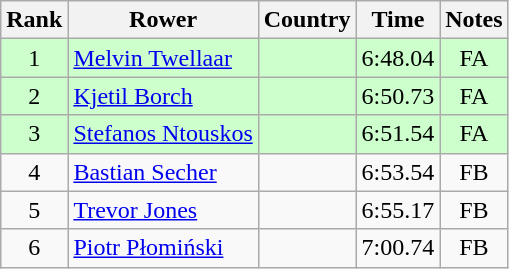<table class="wikitable" style="text-align:center">
<tr>
<th>Rank</th>
<th>Rower</th>
<th>Country</th>
<th>Time</th>
<th>Notes</th>
</tr>
<tr bgcolor=ccffcc>
<td>1</td>
<td align="left"><a href='#'>Melvin Twellaar</a></td>
<td align="left"></td>
<td>6:48.04</td>
<td>FA</td>
</tr>
<tr bgcolor=ccffcc>
<td>2</td>
<td align="left"><a href='#'>Kjetil Borch</a></td>
<td align="left"></td>
<td>6:50.73</td>
<td>FA</td>
</tr>
<tr bgcolor=ccffcc>
<td>3</td>
<td align="left"><a href='#'>Stefanos Ntouskos</a></td>
<td align="left"></td>
<td>6:51.54</td>
<td>FA</td>
</tr>
<tr>
<td>4</td>
<td align="left"><a href='#'>Bastian Secher</a></td>
<td align="left"></td>
<td>6:53.54</td>
<td>FB</td>
</tr>
<tr>
<td>5</td>
<td align="left"><a href='#'>Trevor Jones</a></td>
<td align="left"></td>
<td>6:55.17</td>
<td>FB</td>
</tr>
<tr>
<td>6</td>
<td align="left"><a href='#'>Piotr Płomiński</a></td>
<td align="left"></td>
<td>7:00.74</td>
<td>FB</td>
</tr>
</table>
